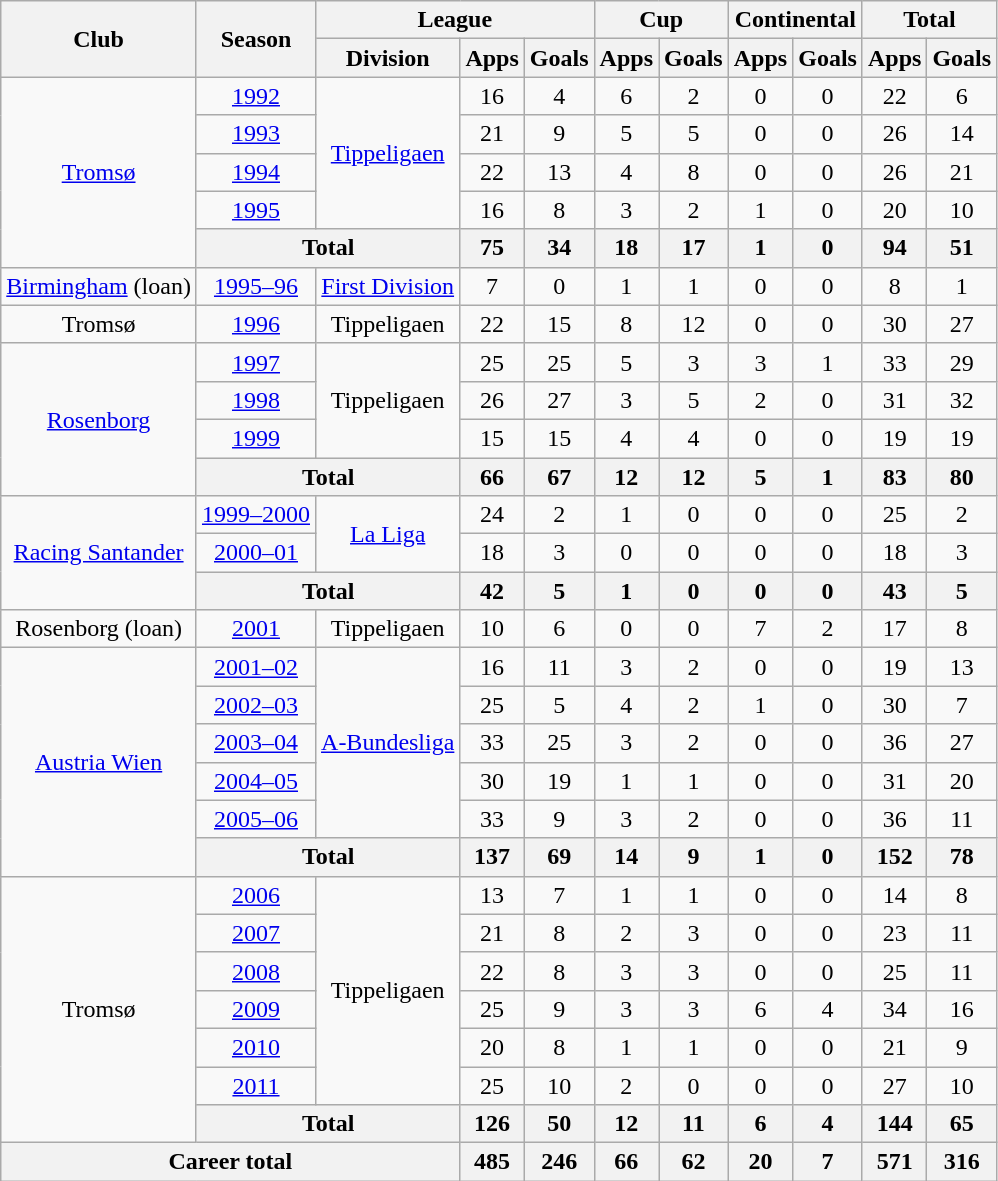<table class="wikitable" style="text-align:center">
<tr>
<th rowspan="2">Club</th>
<th rowspan="2">Season</th>
<th colspan="3">League</th>
<th colspan="2">Cup</th>
<th colspan="2">Continental</th>
<th colspan="2">Total</th>
</tr>
<tr>
<th>Division</th>
<th>Apps</th>
<th>Goals</th>
<th>Apps</th>
<th>Goals</th>
<th>Apps</th>
<th>Goals</th>
<th>Apps</th>
<th>Goals</th>
</tr>
<tr>
<td rowspan="5"><a href='#'>Tromsø</a></td>
<td><a href='#'>1992</a></td>
<td rowspan="4"><a href='#'>Tippeligaen</a></td>
<td>16</td>
<td>4</td>
<td>6</td>
<td>2</td>
<td>0</td>
<td>0</td>
<td>22</td>
<td>6</td>
</tr>
<tr>
<td><a href='#'>1993</a></td>
<td>21</td>
<td>9</td>
<td>5</td>
<td>5</td>
<td>0</td>
<td>0</td>
<td>26</td>
<td>14</td>
</tr>
<tr>
<td><a href='#'>1994</a></td>
<td>22</td>
<td>13</td>
<td>4</td>
<td>8</td>
<td>0</td>
<td>0</td>
<td>26</td>
<td>21</td>
</tr>
<tr>
<td><a href='#'>1995</a></td>
<td>16</td>
<td>8</td>
<td>3</td>
<td>2</td>
<td>1</td>
<td>0</td>
<td>20</td>
<td>10</td>
</tr>
<tr>
<th colspan="2">Total</th>
<th>75</th>
<th>34</th>
<th>18</th>
<th>17</th>
<th>1</th>
<th>0</th>
<th>94</th>
<th>51</th>
</tr>
<tr>
<td><a href='#'>Birmingham</a> (loan)</td>
<td><a href='#'>1995–96</a></td>
<td><a href='#'>First Division</a></td>
<td>7</td>
<td>0</td>
<td>1</td>
<td>1</td>
<td>0</td>
<td>0</td>
<td>8</td>
<td>1</td>
</tr>
<tr>
<td>Tromsø</td>
<td><a href='#'>1996</a></td>
<td>Tippeligaen</td>
<td>22</td>
<td>15</td>
<td>8</td>
<td>12</td>
<td>0</td>
<td>0</td>
<td>30</td>
<td>27</td>
</tr>
<tr>
<td rowspan="4"><a href='#'>Rosenborg</a></td>
<td><a href='#'>1997</a></td>
<td rowspan="3">Tippeligaen</td>
<td>25</td>
<td>25</td>
<td>5</td>
<td>3</td>
<td>3</td>
<td>1</td>
<td>33</td>
<td>29</td>
</tr>
<tr>
<td><a href='#'>1998</a></td>
<td>26</td>
<td>27</td>
<td>3</td>
<td>5</td>
<td>2</td>
<td>0</td>
<td>31</td>
<td>32</td>
</tr>
<tr>
<td><a href='#'>1999</a></td>
<td>15</td>
<td>15</td>
<td>4</td>
<td>4</td>
<td>0</td>
<td>0</td>
<td>19</td>
<td>19</td>
</tr>
<tr>
<th colspan="2">Total</th>
<th>66</th>
<th>67</th>
<th>12</th>
<th>12</th>
<th>5</th>
<th>1</th>
<th>83</th>
<th>80</th>
</tr>
<tr>
<td rowspan="3"><a href='#'>Racing Santander</a></td>
<td><a href='#'>1999–2000</a></td>
<td rowspan="2"><a href='#'>La Liga</a></td>
<td>24</td>
<td>2</td>
<td>1</td>
<td>0</td>
<td>0</td>
<td>0</td>
<td>25</td>
<td>2</td>
</tr>
<tr>
<td><a href='#'>2000–01</a></td>
<td>18</td>
<td>3</td>
<td>0</td>
<td>0</td>
<td>0</td>
<td>0</td>
<td>18</td>
<td>3</td>
</tr>
<tr>
<th colspan="2">Total</th>
<th>42</th>
<th>5</th>
<th>1</th>
<th>0</th>
<th>0</th>
<th>0</th>
<th>43</th>
<th>5</th>
</tr>
<tr>
<td>Rosenborg (loan)</td>
<td><a href='#'>2001</a></td>
<td>Tippeligaen</td>
<td>10</td>
<td>6</td>
<td>0</td>
<td>0</td>
<td>7</td>
<td>2</td>
<td>17</td>
<td>8</td>
</tr>
<tr>
<td rowspan="6"><a href='#'>Austria Wien</a></td>
<td><a href='#'>2001–02</a></td>
<td rowspan="5"><a href='#'>A-Bundesliga</a></td>
<td>16</td>
<td>11</td>
<td>3</td>
<td>2</td>
<td>0</td>
<td>0</td>
<td>19</td>
<td>13</td>
</tr>
<tr>
<td><a href='#'>2002–03</a></td>
<td>25</td>
<td>5</td>
<td>4</td>
<td>2</td>
<td>1</td>
<td>0</td>
<td>30</td>
<td>7</td>
</tr>
<tr>
<td><a href='#'>2003–04</a></td>
<td>33</td>
<td>25</td>
<td>3</td>
<td>2</td>
<td>0</td>
<td>0</td>
<td>36</td>
<td>27</td>
</tr>
<tr>
<td><a href='#'>2004–05</a></td>
<td>30</td>
<td>19</td>
<td>1</td>
<td>1</td>
<td>0</td>
<td>0</td>
<td>31</td>
<td>20</td>
</tr>
<tr>
<td><a href='#'>2005–06</a></td>
<td>33</td>
<td>9</td>
<td>3</td>
<td>2</td>
<td>0</td>
<td>0</td>
<td>36</td>
<td>11</td>
</tr>
<tr>
<th colspan="2">Total</th>
<th>137</th>
<th>69</th>
<th>14</th>
<th>9</th>
<th>1</th>
<th>0</th>
<th>152</th>
<th>78</th>
</tr>
<tr>
<td rowspan="7">Tromsø</td>
<td><a href='#'>2006</a></td>
<td rowspan="6">Tippeligaen</td>
<td>13</td>
<td>7</td>
<td>1</td>
<td>1</td>
<td>0</td>
<td>0</td>
<td>14</td>
<td>8</td>
</tr>
<tr>
<td><a href='#'>2007</a></td>
<td>21</td>
<td>8</td>
<td>2</td>
<td>3</td>
<td>0</td>
<td>0</td>
<td>23</td>
<td>11</td>
</tr>
<tr>
<td><a href='#'>2008</a></td>
<td>22</td>
<td>8</td>
<td>3</td>
<td>3</td>
<td>0</td>
<td>0</td>
<td>25</td>
<td>11</td>
</tr>
<tr>
<td><a href='#'>2009</a></td>
<td>25</td>
<td>9</td>
<td>3</td>
<td>3</td>
<td>6</td>
<td>4</td>
<td>34</td>
<td>16</td>
</tr>
<tr>
<td><a href='#'>2010</a></td>
<td>20</td>
<td>8</td>
<td>1</td>
<td>1</td>
<td>0</td>
<td>0</td>
<td>21</td>
<td>9</td>
</tr>
<tr>
<td><a href='#'>2011</a></td>
<td>25</td>
<td>10</td>
<td>2</td>
<td>0</td>
<td>0</td>
<td>0</td>
<td>27</td>
<td>10</td>
</tr>
<tr>
<th colspan="2">Total</th>
<th>126</th>
<th>50</th>
<th>12</th>
<th>11</th>
<th>6</th>
<th>4</th>
<th>144</th>
<th>65</th>
</tr>
<tr>
<th colspan="3">Career total</th>
<th>485</th>
<th>246</th>
<th>66</th>
<th>62</th>
<th>20</th>
<th>7</th>
<th>571</th>
<th>316</th>
</tr>
</table>
